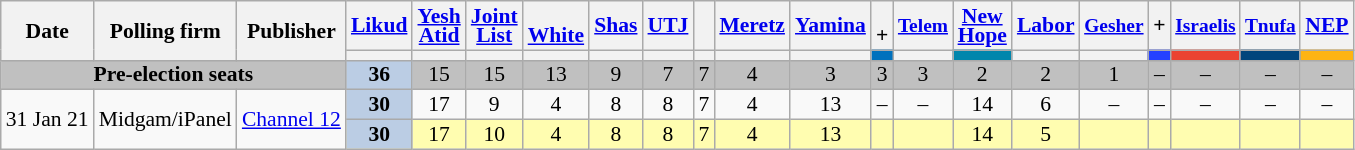<table class="wikitable sortable" style=text-align:center;font-size:90%;line-height:13px>
<tr>
<th rowspan=2>Date</th>
<th rowspan=2>Polling firm</th>
<th rowspan=2>Publisher</th>
<th><a href='#'>Likud</a></th>
<th><a href='#'>Yesh<br>Atid</a></th>
<th><a href='#'>Joint<br>List</a></th>
<th><a href='#'><br>White</a></th>
<th><a href='#'>Shas</a></th>
<th><a href='#'>UTJ</a></th>
<th><a href='#'></a></th>
<th><a href='#'>Meretz</a></th>
<th><a href='#'>Yamina</a></th>
<th><a href='#'></a><br>+<a href='#'></a></th>
<th style=font-size:90%><a href='#'>Telem</a></th>
<th><a href='#'>New<br>Hope</a></th>
<th><a href='#'>Labor</a></th>
<th style=font-size:90%><a href='#'>Gesher</a></th>
<th><a href='#'></a>+<a href='#'></a></th>
<th style=font-size:90%><a href='#'>Israelis</a></th>
<th style=font-size:90%><a href='#'>Tnufa</a></th>
<th><a href='#'>NEP</a></th>
</tr>
<tr>
<th style=background:></th>
<th style=background:></th>
<th style=background:></th>
<th style=background:></th>
<th style=background:></th>
<th style=background:></th>
<th style=background:></th>
<th style=background:></th>
<th style=background:></th>
<th style=background:#0071BD></th>
<th style=background:></th>
<th style=background:#0086AC></th>
<th style=background:></th>
<th style=background:></th>
<th style=background:#2441FF></th>
<th style=background:#EB4331></th>
<th style=background:#01457C></th>
<th style=background:#FEB414></th>
</tr>
<tr style=background:silver>
<td colspan=3><strong>Pre-election seats</strong></td>
<td style=background:#BBCDE4><strong>36</strong>	</td>
<td>15					</td>
<td>15					</td>
<td>13					</td>
<td>9					</td>
<td>7					</td>
<td>7					</td>
<td>4					</td>
<td>3					</td>
<td>3					</td>
<td>3					</td>
<td>2					</td>
<td>2					</td>
<td>1					</td>
<td>–					</td>
<td>–					</td>
<td>–					</td>
<td>–					</td>
</tr>
<tr>
<td rowspan=2 data-sort-value=2021-01-31>31 Jan 21</td>
<td rowspan=2>Midgam/iPanel</td>
<td rowspan=2><a href='#'>Channel 12</a></td>
<td style=background:#BBCDE4><strong>30</strong>	</td>
<td>17					</td>
<td>9</td>
<td>4					</td>
<td>8					</td>
<td>8					</td>
<td>7					</td>
<td>4					</td>
<td>13					</td>
<td>–					</td>
<td>–					</td>
<td>14					</td>
<td>6					</td>
<td>–					</td>
<td>–					</td>
<td>–					</td>
<td>–					</td>
<td>–					</td>
</tr>
<tr style=background:#fffdb0>
<td style=background:#BBCDE4><strong>30</strong>	</td>
<td>17					</td>
<td>10					</td>
<td>4					</td>
<td>8					</td>
<td>8					</td>
<td>7					</td>
<td>4					</td>
<td>13					</td>
<td>	</td>
<td>	</td>
<td>14					</td>
<td>5					</td>
<td>	</td>
<td>	</td>
<td>	</td>
<td>	</td>
<td>	</td>
</tr>
</table>
